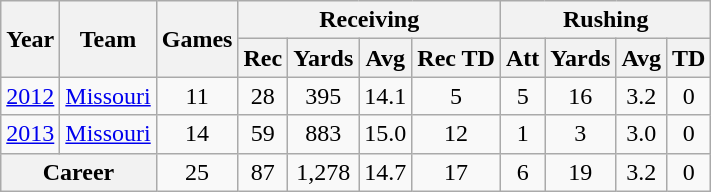<table class="wikitable" style="text-align:center">
<tr>
<th rowspan="2">Year</th>
<th rowspan="2">Team</th>
<th rowspan="2">Games</th>
<th colspan="4">Receiving</th>
<th colspan="4">Rushing</th>
</tr>
<tr>
<th>Rec</th>
<th>Yards</th>
<th>Avg</th>
<th>Rec TD</th>
<th>Att</th>
<th>Yards</th>
<th>Avg</th>
<th>TD</th>
</tr>
<tr>
<td><a href='#'>2012</a></td>
<td><a href='#'>Missouri</a></td>
<td>11</td>
<td>28</td>
<td>395</td>
<td>14.1</td>
<td>5</td>
<td>5</td>
<td>16</td>
<td>3.2</td>
<td>0</td>
</tr>
<tr>
<td><a href='#'>2013</a></td>
<td><a href='#'>Missouri</a></td>
<td>14</td>
<td>59</td>
<td>883</td>
<td>15.0</td>
<td>12</td>
<td>1</td>
<td>3</td>
<td>3.0</td>
<td>0</td>
</tr>
<tr>
<th colspan=2>Career</th>
<td>25</td>
<td>87</td>
<td>1,278</td>
<td>14.7</td>
<td>17</td>
<td>6</td>
<td>19</td>
<td>3.2</td>
<td>0</td>
</tr>
</table>
